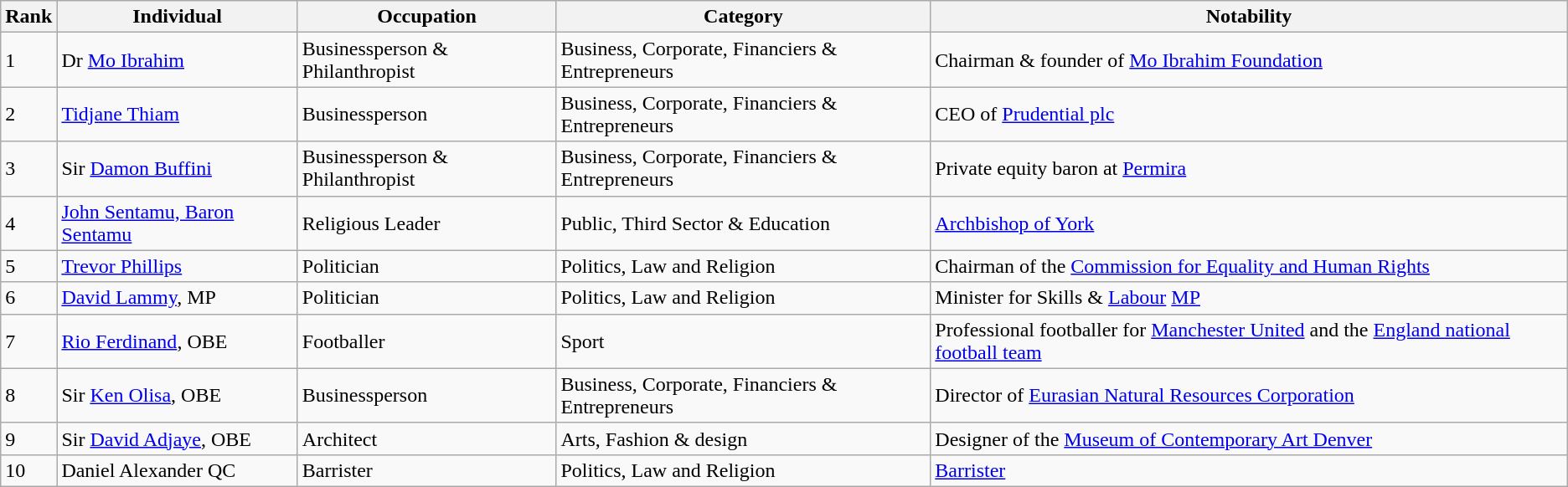<table class="wikitable sortable">
<tr>
<th>Rank</th>
<th>Individual</th>
<th>Occupation</th>
<th>Category</th>
<th>Notability</th>
</tr>
<tr>
<td>1</td>
<td>Dr <a href='#'>Mo Ibrahim</a></td>
<td>Businessperson & Philanthropist</td>
<td>Business, Corporate, Financiers & Entrepreneurs</td>
<td>Chairman & founder of <a href='#'>Mo Ibrahim Foundation</a></td>
</tr>
<tr>
<td>2</td>
<td><a href='#'>Tidjane Thiam</a></td>
<td>Businessperson</td>
<td>Business, Corporate, Financiers & Entrepreneurs</td>
<td>CEO of <a href='#'>Prudential plc</a></td>
</tr>
<tr>
<td>3</td>
<td>Sir <a href='#'>Damon Buffini</a></td>
<td>Businessperson & Philanthropist</td>
<td>Business, Corporate, Financiers & Entrepreneurs</td>
<td>Private equity baron at <a href='#'>Permira</a></td>
</tr>
<tr>
<td>4</td>
<td><a href='#'>John Sentamu, Baron Sentamu</a></td>
<td>Religious Leader</td>
<td>Public, Third Sector & Education</td>
<td><a href='#'>Archbishop of York</a></td>
</tr>
<tr>
<td>5</td>
<td><a href='#'>Trevor Phillips</a></td>
<td>Politician</td>
<td>Politics, Law and Religion</td>
<td>Chairman of the <a href='#'>Commission for Equality and Human Rights</a></td>
</tr>
<tr>
<td>6</td>
<td><a href='#'>David Lammy</a>, MP</td>
<td>Politician</td>
<td>Politics, Law and Religion</td>
<td>Minister for Skills & <a href='#'>Labour</a> <a href='#'>MP</a></td>
</tr>
<tr>
<td>7</td>
<td><a href='#'>Rio Ferdinand</a>, OBE</td>
<td>Footballer</td>
<td>Sport</td>
<td>Professional footballer for <a href='#'>Manchester United</a> and the <a href='#'>England national football team</a></td>
</tr>
<tr>
<td>8</td>
<td>Sir <a href='#'>Ken Olisa</a>, OBE</td>
<td>Businessperson</td>
<td>Business, Corporate, Financiers & Entrepreneurs</td>
<td>Director of <a href='#'>Eurasian Natural Resources Corporation</a></td>
</tr>
<tr>
<td>9</td>
<td>Sir <a href='#'>David Adjaye</a>, OBE</td>
<td>Architect</td>
<td>Arts, Fashion & design</td>
<td>Designer of the <a href='#'>Museum of Contemporary Art Denver</a></td>
</tr>
<tr>
<td>10</td>
<td>Daniel Alexander QC</td>
<td>Barrister</td>
<td>Politics, Law and Religion</td>
<td><a href='#'>Barrister</a></td>
</tr>
</table>
